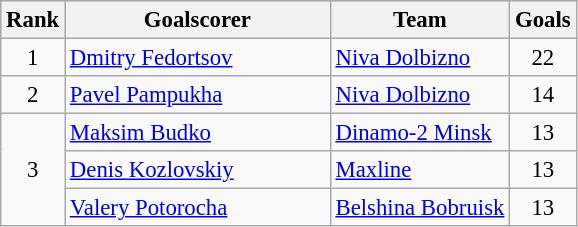<table class="wikitable" style="font-size: 95%;">
<tr bgcolor="#CCCCCC" align="center">
<th>Rank</th>
<th width=170>Goalscorer</th>
<th>Team</th>
<th>Goals</th>
</tr>
<tr>
<td align="center">1</td>
<td> <a href='#'>Dmitry Fedortsov</a></td>
<td><a href='#'>Niva Dolbizno</a></td>
<td align="center">22</td>
</tr>
<tr>
<td align="center">2</td>
<td> <a href='#'>Pavel Pampukha</a></td>
<td><a href='#'>Niva Dolbizno</a></td>
<td align="center">14</td>
</tr>
<tr>
<td align="center" rowspan="3">3</td>
<td> <a href='#'>Maksim Budko</a></td>
<td><a href='#'>Dinamo-2 Minsk</a></td>
<td align="center">13</td>
</tr>
<tr>
<td> <a href='#'>Denis Kozlovskiy</a></td>
<td><a href='#'>Maxline</a></td>
<td align="center">13</td>
</tr>
<tr>
<td> <a href='#'>Valery Potorocha</a></td>
<td><a href='#'>Belshina Bobruisk</a></td>
<td align="center">13</td>
</tr>
</table>
